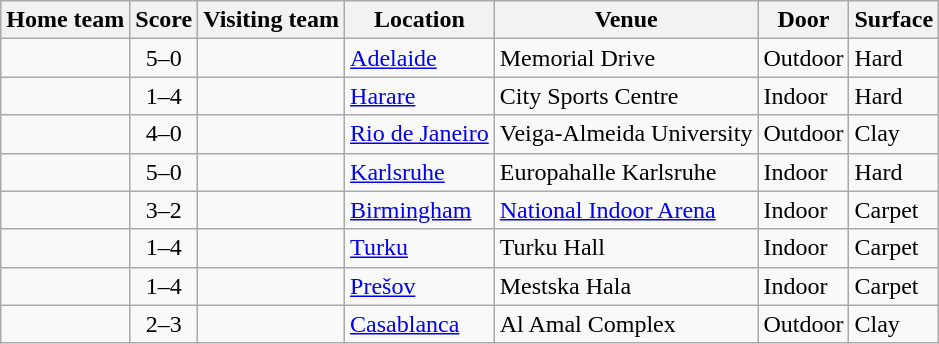<table class="wikitable" style="border:1px solid #aaa;">
<tr>
<th>Home team</th>
<th>Score</th>
<th>Visiting team</th>
<th>Location</th>
<th>Venue</th>
<th>Door</th>
<th>Surface</th>
</tr>
<tr>
<td><strong></strong></td>
<td style="text-align:center;">5–0</td>
<td></td>
<td><a href='#'>Adelaide</a></td>
<td>Memorial Drive</td>
<td>Outdoor</td>
<td>Hard</td>
</tr>
<tr>
<td></td>
<td style="text-align:center;">1–4</td>
<td><strong></strong></td>
<td><a href='#'>Harare</a></td>
<td>City Sports Centre</td>
<td>Indoor</td>
<td>Hard</td>
</tr>
<tr>
<td><strong></strong></td>
<td style="text-align:center;">4–0</td>
<td></td>
<td><a href='#'>Rio de Janeiro</a></td>
<td>Veiga-Almeida University</td>
<td>Outdoor</td>
<td>Clay</td>
</tr>
<tr>
<td><strong></strong></td>
<td style="text-align:center;">5–0</td>
<td></td>
<td><a href='#'>Karlsruhe</a></td>
<td>Europahalle Karlsruhe</td>
<td>Indoor</td>
<td>Hard</td>
</tr>
<tr>
<td><strong></strong></td>
<td style="text-align:center;">3–2</td>
<td></td>
<td><a href='#'>Birmingham</a></td>
<td><a href='#'>National Indoor Arena</a></td>
<td>Indoor</td>
<td>Carpet</td>
</tr>
<tr>
<td></td>
<td style="text-align:center;">1–4</td>
<td><strong></strong></td>
<td><a href='#'>Turku</a></td>
<td>Turku Hall</td>
<td>Indoor</td>
<td>Carpet</td>
</tr>
<tr>
<td></td>
<td style="text-align:center;">1–4</td>
<td><strong></strong></td>
<td><a href='#'>Prešov</a></td>
<td>Mestska Hala</td>
<td>Indoor</td>
<td>Carpet</td>
</tr>
<tr>
<td></td>
<td style="text-align:center;">2–3</td>
<td><strong></strong></td>
<td><a href='#'>Casablanca</a></td>
<td>Al Amal Complex</td>
<td>Outdoor</td>
<td>Clay</td>
</tr>
</table>
